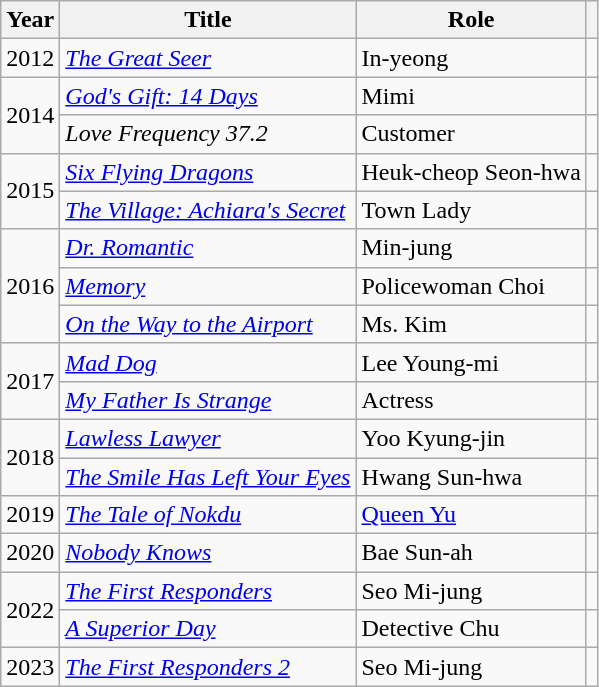<table class="wikitable">
<tr>
<th>Year</th>
<th>Title</th>
<th>Role</th>
<th></th>
</tr>
<tr>
<td>2012</td>
<td><em><a href='#'>The Great Seer</a></em></td>
<td>In-yeong</td>
<td></td>
</tr>
<tr>
<td rowspan=2>2014</td>
<td><em><a href='#'>God's Gift: 14 Days</a></em></td>
<td>Mimi</td>
<td></td>
</tr>
<tr>
<td><em>Love Frequency 37.2</em></td>
<td>Customer</td>
<td></td>
</tr>
<tr>
<td rowspan=2>2015</td>
<td><em><a href='#'>Six Flying Dragons</a></em></td>
<td>Heuk-cheop Seon-hwa</td>
<td></td>
</tr>
<tr>
<td><em><a href='#'>The Village: Achiara's Secret</a></em></td>
<td>Town Lady</td>
<td></td>
</tr>
<tr>
<td rowspan=3>2016</td>
<td><em><a href='#'>Dr. Romantic</a></em></td>
<td>Min-jung</td>
<td></td>
</tr>
<tr>
<td><em><a href='#'>Memory</a></em></td>
<td>Policewoman Choi</td>
<td></td>
</tr>
<tr>
<td><em><a href='#'>On the Way to the Airport</a></em></td>
<td>Ms. Kim</td>
<td></td>
</tr>
<tr>
<td rowspan=2>2017</td>
<td><em><a href='#'>Mad Dog</a></em></td>
<td>Lee Young-mi</td>
<td></td>
</tr>
<tr>
<td><em><a href='#'>My Father Is Strange</a></em></td>
<td>Actress</td>
<td></td>
</tr>
<tr>
<td rowspan=2>2018</td>
<td><em><a href='#'>Lawless Lawyer</a></em></td>
<td>Yoo Kyung-jin</td>
<td></td>
</tr>
<tr>
<td><em><a href='#'>The Smile Has Left Your Eyes</a></em></td>
<td>Hwang Sun-hwa</td>
<td></td>
</tr>
<tr>
<td>2019</td>
<td><em><a href='#'>The Tale of Nokdu</a></em></td>
<td><a href='#'>Queen Yu</a></td>
<td></td>
</tr>
<tr>
<td>2020</td>
<td><em><a href='#'>Nobody Knows</a></em></td>
<td>Bae Sun-ah</td>
<td></td>
</tr>
<tr>
<td rowspan="2">2022</td>
<td><em><a href='#'>The First Responders</a></em></td>
<td>Seo Mi-jung</td>
<td></td>
</tr>
<tr>
<td><em><a href='#'>A Superior Day</a></em></td>
<td>Detective Chu</td>
<td></td>
</tr>
<tr>
<td>2023</td>
<td><em><a href='#'>The First Responders 2</a></em></td>
<td>Seo Mi-jung</td>
<td></td>
</tr>
</table>
